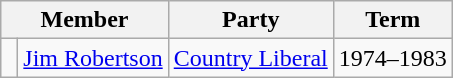<table class="wikitable">
<tr>
<th colspan="2">Member</th>
<th>Party</th>
<th>Term</th>
</tr>
<tr>
<td> </td>
<td><a href='#'>Jim Robertson</a></td>
<td><a href='#'>Country Liberal</a></td>
<td>1974–1983</td>
</tr>
</table>
